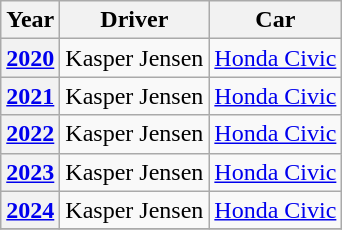<table class="wikitable">
<tr>
<th>Year</th>
<th>Driver</th>
<th>Car</th>
</tr>
<tr>
<th><a href='#'>2020</a></th>
<td> Kasper Jensen</td>
<td><a href='#'>Honda Civic</a></td>
</tr>
<tr>
<th><a href='#'>2021</a></th>
<td> Kasper Jensen</td>
<td><a href='#'>Honda Civic</a></td>
</tr>
<tr>
<th><a href='#'>2022</a></th>
<td> Kasper Jensen</td>
<td><a href='#'>Honda Civic</a></td>
</tr>
<tr>
<th><a href='#'>2023</a></th>
<td> Kasper Jensen</td>
<td><a href='#'>Honda Civic</a></td>
</tr>
<tr>
<th><a href='#'>2024</a></th>
<td> Kasper Jensen</td>
<td><a href='#'>Honda Civic</a></td>
</tr>
<tr>
</tr>
</table>
